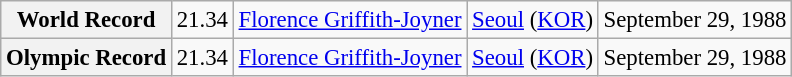<table class="wikitable" style="font-size:95%;">
<tr>
<th>World Record</th>
<td>21.34</td>
<td> <a href='#'>Florence Griffith-Joyner</a></td>
<td><a href='#'>Seoul</a> (<a href='#'>KOR</a>)</td>
<td>September 29, 1988</td>
</tr>
<tr>
<th>Olympic Record</th>
<td>21.34</td>
<td> <a href='#'>Florence Griffith-Joyner</a></td>
<td><a href='#'>Seoul</a> (<a href='#'>KOR</a>)</td>
<td>September 29, 1988</td>
</tr>
</table>
